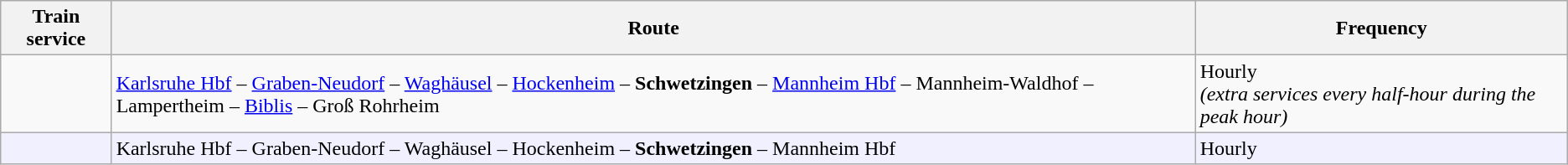<table class="wikitable">
<tr class="hintergrundfarbe6">
<th>Train service</th>
<th>Route</th>
<th>Frequency</th>
</tr>
<tr>
<td></td>
<td><a href='#'>Karlsruhe Hbf</a> – <a href='#'>Graben-Neudorf</a> – <a href='#'>Waghäusel</a> – <a href='#'>Hockenheim</a> – <strong>Schwetzingen</strong> – <a href='#'>Mannheim Hbf</a> – Mannheim-Waldhof – Lampertheim – <a href='#'>Biblis</a> – Groß Rohrheim</td>
<td>Hourly<br> <em>(extra services every half-hour during the peak hour)</em></td>
</tr>
<tr bgcolor="#f0f0ff">
<td></td>
<td>Karlsruhe Hbf – Graben-Neudorf – Waghäusel – Hockenheim – <strong>Schwetzingen</strong> – Mannheim Hbf</td>
<td>Hourly</td>
</tr>
</table>
